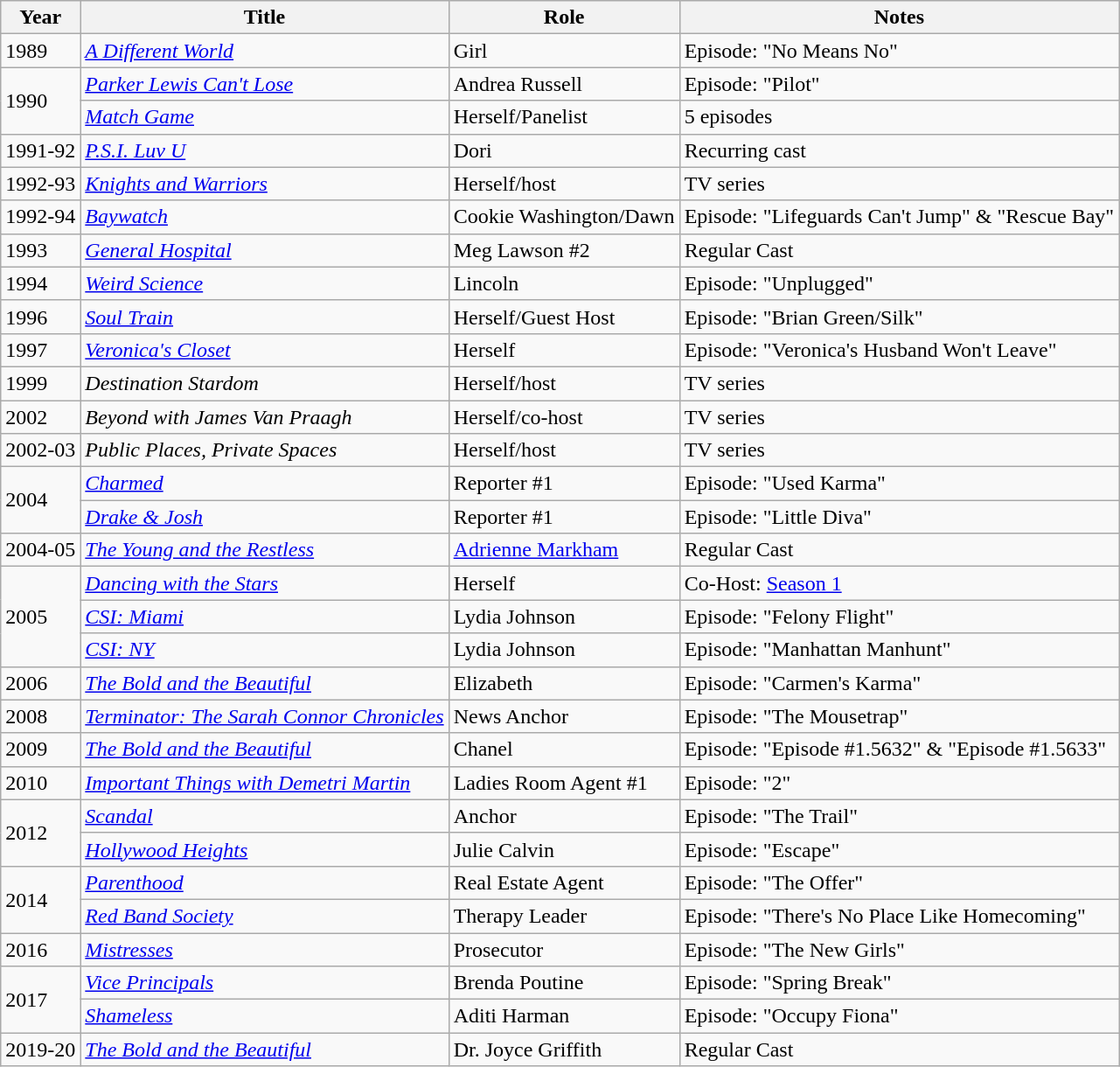<table class="wikitable plainrowheaders sortable" style="margin-right: 0;">
<tr>
<th scope="col">Year</th>
<th scope="col">Title</th>
<th scope="col">Role</th>
<th scope="col" class="unsortable">Notes</th>
</tr>
<tr>
<td>1989</td>
<td><em><a href='#'>A Different World</a></em></td>
<td>Girl</td>
<td>Episode: "No Means No"</td>
</tr>
<tr>
<td rowspan=2>1990</td>
<td><em><a href='#'>Parker Lewis Can't Lose</a></em></td>
<td>Andrea Russell</td>
<td>Episode: "Pilot"</td>
</tr>
<tr>
<td><em><a href='#'>Match Game</a></em></td>
<td>Herself/Panelist</td>
<td>5 episodes</td>
</tr>
<tr>
<td>1991-92</td>
<td><em><a href='#'>P.S.I. Luv U</a></em></td>
<td>Dori</td>
<td>Recurring cast</td>
</tr>
<tr>
<td>1992-93</td>
<td><em><a href='#'>Knights and Warriors</a></em></td>
<td>Herself/host</td>
<td>TV series</td>
</tr>
<tr>
<td>1992-94</td>
<td><em><a href='#'>Baywatch</a></em></td>
<td>Cookie Washington/Dawn</td>
<td>Episode: "Lifeguards Can't Jump" & "Rescue Bay"</td>
</tr>
<tr>
<td>1993</td>
<td><em><a href='#'>General Hospital</a></em></td>
<td>Meg Lawson #2</td>
<td>Regular Cast </td>
</tr>
<tr>
<td>1994</td>
<td><em><a href='#'>Weird Science</a></em></td>
<td>Lincoln</td>
<td>Episode: "Unplugged"</td>
</tr>
<tr>
<td>1996</td>
<td><em><a href='#'>Soul Train</a></em></td>
<td>Herself/Guest Host</td>
<td>Episode: "Brian Green/Silk"</td>
</tr>
<tr>
<td>1997</td>
<td><em><a href='#'>Veronica's Closet</a></em></td>
<td>Herself</td>
<td>Episode: "Veronica's Husband Won't Leave"</td>
</tr>
<tr>
<td>1999</td>
<td><em>Destination Stardom</em></td>
<td>Herself/host</td>
<td>TV series</td>
</tr>
<tr>
<td>2002</td>
<td><em>Beyond with James Van Praagh</em></td>
<td>Herself/co-host</td>
<td>TV series</td>
</tr>
<tr>
<td>2002-03</td>
<td><em>Public Places, Private Spaces</em></td>
<td>Herself/host</td>
<td>TV series</td>
</tr>
<tr>
<td rowspan=2>2004</td>
<td><em><a href='#'>Charmed</a></em></td>
<td>Reporter #1</td>
<td>Episode: "Used Karma"</td>
</tr>
<tr>
<td><em><a href='#'>Drake & Josh</a></em></td>
<td>Reporter #1</td>
<td>Episode: "Little Diva"</td>
</tr>
<tr>
<td>2004-05</td>
<td><em><a href='#'>The Young and the Restless</a></em></td>
<td><a href='#'>Adrienne Markham</a></td>
<td>Regular Cast</td>
</tr>
<tr>
<td rowspan=3>2005</td>
<td><em><a href='#'>Dancing with the Stars</a></em></td>
<td>Herself</td>
<td>Co-Host: <a href='#'>Season 1</a></td>
</tr>
<tr>
<td><em><a href='#'>CSI: Miami</a></em></td>
<td>Lydia Johnson</td>
<td>Episode: "Felony Flight"</td>
</tr>
<tr>
<td><em><a href='#'>CSI: NY</a></em></td>
<td>Lydia Johnson</td>
<td>Episode: "Manhattan Manhunt"</td>
</tr>
<tr>
<td>2006</td>
<td><em><a href='#'>The Bold and the Beautiful</a></em></td>
<td>Elizabeth</td>
<td>Episode: "Carmen's Karma"</td>
</tr>
<tr>
<td>2008</td>
<td><em><a href='#'>Terminator: The Sarah Connor Chronicles</a></em></td>
<td>News Anchor</td>
<td>Episode: "The Mousetrap"</td>
</tr>
<tr>
<td>2009</td>
<td><em><a href='#'>The Bold and the Beautiful</a></em></td>
<td>Chanel</td>
<td>Episode: "Episode #1.5632" & "Episode #1.5633"</td>
</tr>
<tr>
<td>2010</td>
<td><em><a href='#'>Important Things with Demetri Martin</a></em></td>
<td>Ladies Room Agent #1</td>
<td>Episode: "2"</td>
</tr>
<tr>
<td rowspan=2>2012</td>
<td><em><a href='#'>Scandal</a></em></td>
<td>Anchor</td>
<td>Episode: "The Trail"</td>
</tr>
<tr>
<td><em><a href='#'>Hollywood Heights</a></em></td>
<td>Julie Calvin</td>
<td>Episode: "Escape"</td>
</tr>
<tr>
<td rowspan=2>2014</td>
<td><em><a href='#'>Parenthood</a></em></td>
<td>Real Estate Agent</td>
<td>Episode: "The Offer"</td>
</tr>
<tr>
<td><em><a href='#'>Red Band Society</a></em></td>
<td>Therapy Leader</td>
<td>Episode: "There's No Place Like Homecoming"</td>
</tr>
<tr>
<td>2016</td>
<td><em><a href='#'>Mistresses</a></em></td>
<td>Prosecutor</td>
<td>Episode: "The New Girls"</td>
</tr>
<tr>
<td rowspan=2>2017</td>
<td><em><a href='#'>Vice Principals</a></em></td>
<td>Brenda Poutine</td>
<td>Episode: "Spring Break"</td>
</tr>
<tr>
<td><em><a href='#'>Shameless</a></em></td>
<td>Aditi Harman</td>
<td>Episode: "Occupy Fiona"</td>
</tr>
<tr>
<td>2019-20</td>
<td><em><a href='#'>The Bold and the Beautiful</a></em></td>
<td>Dr. Joyce Griffith</td>
<td>Regular Cast</td>
</tr>
</table>
